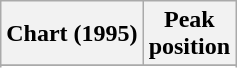<table class="wikitable sortable">
<tr>
<th align="left">Chart (1995)</th>
<th align="center">Peak<br>position</th>
</tr>
<tr>
</tr>
<tr>
</tr>
</table>
